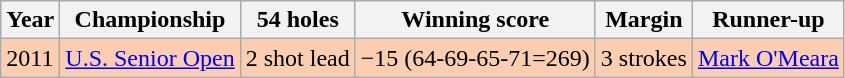<table class="wikitable">
<tr>
<th>Year</th>
<th>Championship</th>
<th>54 holes</th>
<th>Winning score</th>
<th>Margin</th>
<th>Runner-up</th>
</tr>
<tr style="background:#FBCEB1;">
<td>2011</td>
<td><a href='#'>U.S. Senior Open</a></td>
<td>2 shot lead</td>
<td>−15 (64-69-65-71=269)</td>
<td>3 strokes</td>
<td> <a href='#'>Mark O'Meara</a></td>
</tr>
</table>
